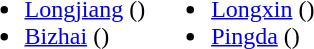<table>
<tr>
<td valign="top"><br><ul><li><a href='#'>Longjiang</a> ()</li><li><a href='#'>Bizhai</a> ()</li></ul></td>
<td valign="top"><br><ul><li><a href='#'>Longxin</a> ()</li><li><a href='#'>Pingda</a> ()</li></ul></td>
</tr>
</table>
